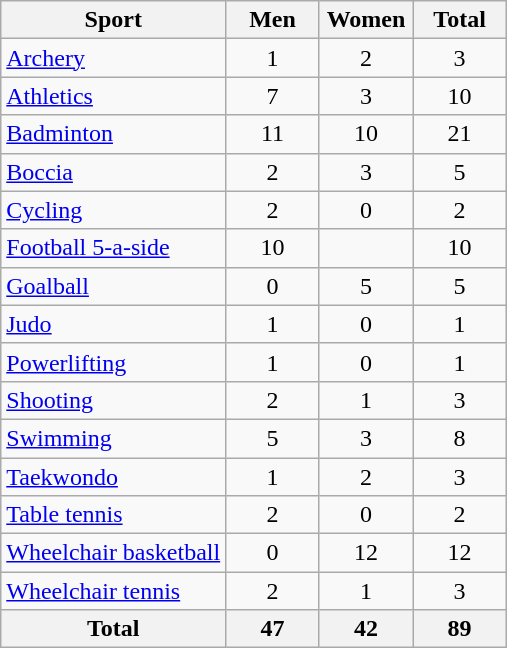<table class="wikitable sortable" style="text-align:center;">
<tr>
<th width=120>Sport</th>
<th width=55>Men</th>
<th width=55>Women</th>
<th width=55>Total</th>
</tr>
<tr>
<td align=left><a href='#'>Archery</a></td>
<td>1</td>
<td>2</td>
<td>3</td>
</tr>
<tr>
<td align=left><a href='#'>Athletics</a></td>
<td>7</td>
<td>3</td>
<td>10</td>
</tr>
<tr>
<td align=left><a href='#'>Badminton</a></td>
<td>11</td>
<td>10</td>
<td>21</td>
</tr>
<tr>
<td align=left><a href='#'>Boccia</a></td>
<td>2</td>
<td>3</td>
<td>5</td>
</tr>
<tr>
<td align=left><a href='#'>Cycling</a></td>
<td>2</td>
<td>0</td>
<td>2</td>
</tr>
<tr>
<td align=left><a href='#'>Football 5-a-side</a></td>
<td>10</td>
<td></td>
<td>10</td>
</tr>
<tr>
<td align=left><a href='#'>Goalball</a></td>
<td>0</td>
<td>5</td>
<td>5</td>
</tr>
<tr>
<td align=left><a href='#'>Judo</a></td>
<td>1</td>
<td>0</td>
<td>1</td>
</tr>
<tr>
<td align=left><a href='#'>Powerlifting</a></td>
<td>1</td>
<td>0</td>
<td>1</td>
</tr>
<tr>
<td align=left><a href='#'>Shooting</a></td>
<td>2</td>
<td>1</td>
<td>3</td>
</tr>
<tr>
<td align=left><a href='#'>Swimming</a></td>
<td>5</td>
<td>3</td>
<td>8</td>
</tr>
<tr>
<td align=left><a href='#'>Taekwondo</a></td>
<td>1</td>
<td>2</td>
<td>3</td>
</tr>
<tr>
<td align=left><a href='#'>Table tennis</a></td>
<td>2</td>
<td>0</td>
<td>2</td>
</tr>
<tr>
<td align=left nowrap><a href='#'>Wheelchair basketball</a></td>
<td>0</td>
<td>12</td>
<td>12</td>
</tr>
<tr>
<td align=left><a href='#'>Wheelchair tennis</a></td>
<td>2</td>
<td>1</td>
<td>3</td>
</tr>
<tr>
<th>Total</th>
<th>47</th>
<th>42</th>
<th>89</th>
</tr>
</table>
